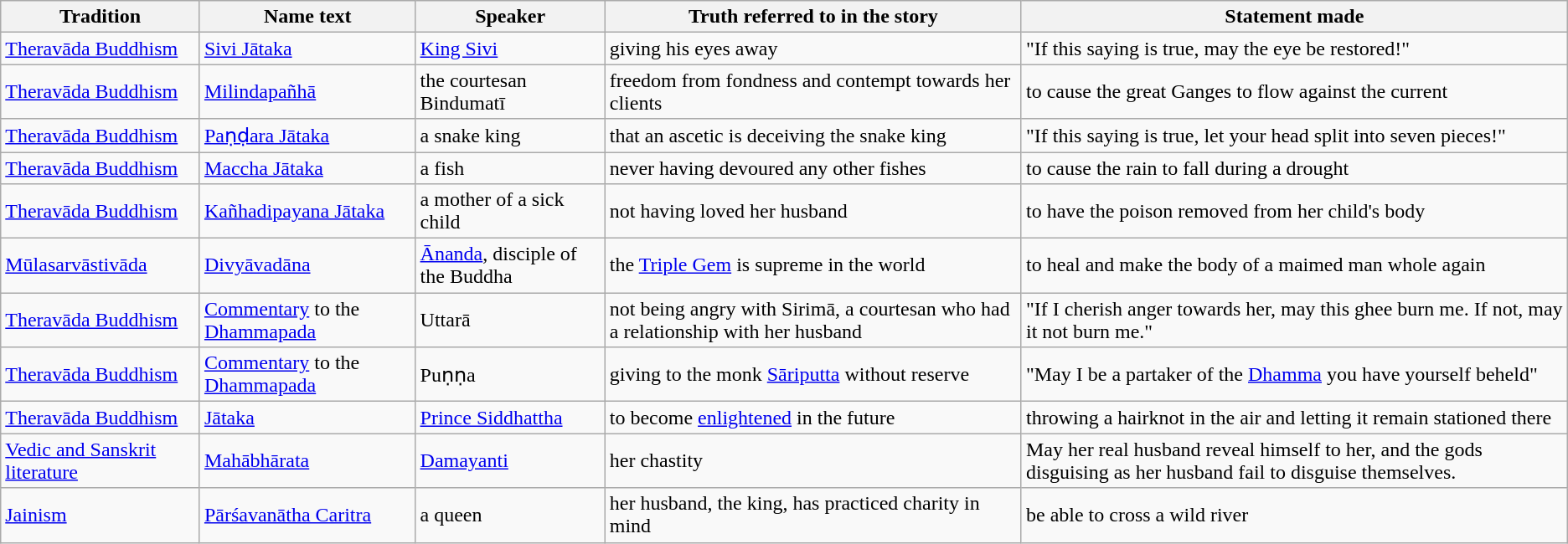<table class="wikitable sortable">
<tr>
<th>Tradition</th>
<th>Name text</th>
<th>Speaker</th>
<th>Truth referred to in the story</th>
<th>Statement made</th>
</tr>
<tr>
<td><a href='#'>Theravāda Buddhism</a></td>
<td><a href='#'>Sivi Jātaka</a></td>
<td><a href='#'>King Sivi</a></td>
<td>giving his eyes away</td>
<td>"If this saying is true, may the eye be restored!"</td>
</tr>
<tr>
<td><a href='#'>Theravāda Buddhism</a></td>
<td><a href='#'>Milindapañhā</a></td>
<td>the courtesan Bindumatī</td>
<td>freedom from fondness and contempt towards her clients</td>
<td>to cause the great Ganges to flow against the current</td>
</tr>
<tr>
<td><a href='#'>Theravāda Buddhism</a></td>
<td><a href='#'>Paṇḍara Jātaka</a></td>
<td>a snake king</td>
<td>that an ascetic is deceiving the snake king</td>
<td>"If this saying is true, let your head split into seven pieces!"</td>
</tr>
<tr>
<td><a href='#'>Theravāda Buddhism</a></td>
<td><a href='#'>Maccha Jātaka</a></td>
<td>a fish</td>
<td>never having devoured any other fishes</td>
<td>to cause the rain to fall during a drought</td>
</tr>
<tr>
<td><a href='#'>Theravāda Buddhism</a></td>
<td><a href='#'>Kañhadipayana Jātaka</a></td>
<td>a mother of a sick child</td>
<td>not having loved her husband</td>
<td>to have the poison removed from her child's body</td>
</tr>
<tr>
<td><a href='#'>Mūlasarvāstivāda</a></td>
<td><a href='#'>Divyāvadāna</a></td>
<td><a href='#'>Ānanda</a>, disciple of the Buddha</td>
<td>the <a href='#'>Triple Gem</a> is supreme in the world</td>
<td>to heal and make the body of a maimed man whole again</td>
</tr>
<tr>
<td><a href='#'>Theravāda Buddhism</a></td>
<td><a href='#'>Commentary</a> to the <a href='#'>Dhammapada</a></td>
<td>Uttarā</td>
<td>not being angry with Sirimā, a courtesan who had a relationship with her husband</td>
<td>"If I cherish anger towards her, may this ghee burn me. If not, may it not burn me."</td>
</tr>
<tr>
<td><a href='#'>Theravāda Buddhism</a></td>
<td><a href='#'>Commentary</a> to the <a href='#'>Dhammapada</a></td>
<td>Puṇṇa</td>
<td>giving to the monk <a href='#'>Sāriputta</a> without reserve</td>
<td>"May I be a partaker of the <a href='#'>Dhamma</a> you have yourself beheld"</td>
</tr>
<tr>
<td><a href='#'>Theravāda Buddhism</a></td>
<td><a href='#'>Jātaka</a></td>
<td><a href='#'>Prince Siddhattha</a></td>
<td>to become <a href='#'>enlightened</a> in the future</td>
<td>throwing a hairknot in the air and letting it remain stationed there</td>
</tr>
<tr>
<td><a href='#'>Vedic and Sanskrit literature</a></td>
<td><a href='#'>Mahābhārata</a></td>
<td><a href='#'>Damayanti</a></td>
<td>her chastity</td>
<td>May her real husband reveal himself to her, and the gods disguising as her husband fail to disguise themselves.</td>
</tr>
<tr>
<td><a href='#'>Jainism</a></td>
<td><a href='#'>Pārśavanātha Caritra</a></td>
<td>a queen</td>
<td>her husband, the king, has practiced charity in mind</td>
<td>be able to cross a wild river</td>
</tr>
</table>
